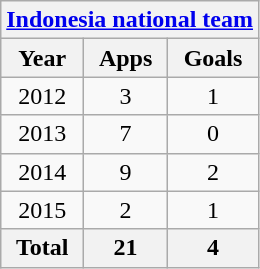<table class="wikitable" style="text-align:center">
<tr>
<th colspan=3><a href='#'>Indonesia national team</a></th>
</tr>
<tr>
<th>Year</th>
<th>Apps</th>
<th>Goals</th>
</tr>
<tr>
<td>2012</td>
<td>3</td>
<td>1</td>
</tr>
<tr>
<td>2013</td>
<td>7</td>
<td>0</td>
</tr>
<tr>
<td>2014</td>
<td>9</td>
<td>2</td>
</tr>
<tr>
<td>2015</td>
<td>2</td>
<td>1</td>
</tr>
<tr>
<th>Total</th>
<th>21</th>
<th>4</th>
</tr>
</table>
